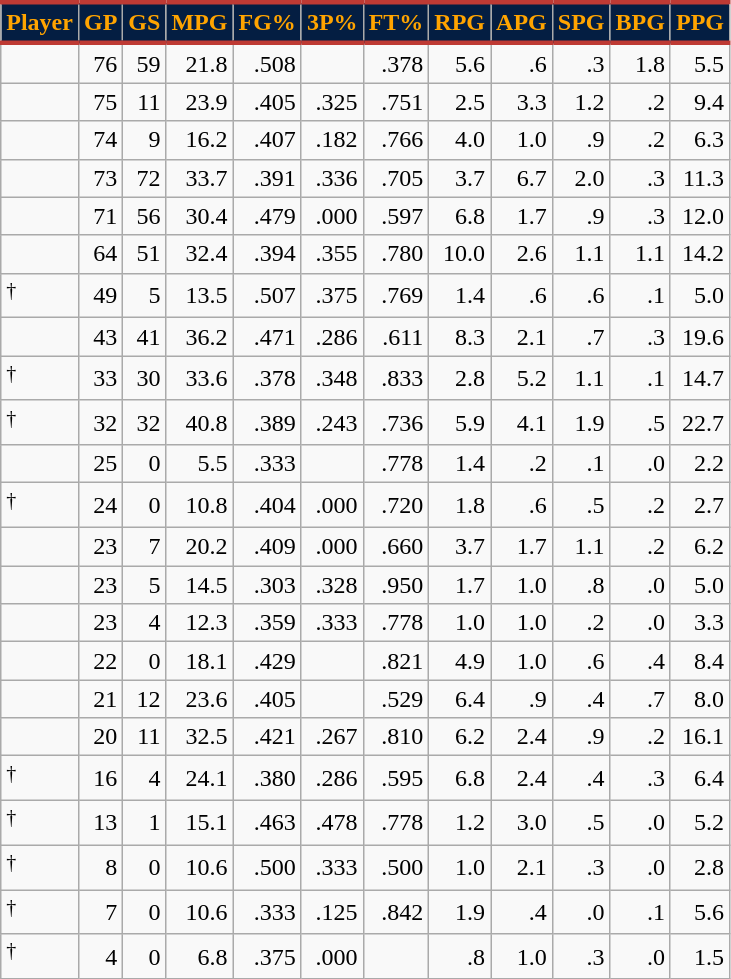<table class="wikitable sortable" style="text-align:right;">
<tr>
<th style="background:#041E42; color:#FFA400; border-top:#BE3A34 3px solid; border-bottom:#BE3A34 3px solid;">Player</th>
<th style="background:#041E42; color:#FFA400; border-top:#BE3A34 3px solid; border-bottom:#BE3A34 3px solid;">GP</th>
<th style="background:#041E42; color:#FFA400; border-top:#BE3A34 3px solid; border-bottom:#BE3A34 3px solid;">GS</th>
<th style="background:#041E42; color:#FFA400; border-top:#BE3A34 3px solid; border-bottom:#BE3A34 3px solid;">MPG</th>
<th style="background:#041E42; color:#FFA400; border-top:#BE3A34 3px solid; border-bottom:#BE3A34 3px solid;">FG%</th>
<th style="background:#041E42; color:#FFA400; border-top:#BE3A34 3px solid; border-bottom:#BE3A34 3px solid;">3P%</th>
<th style="background:#041E42; color:#FFA400; border-top:#BE3A34 3px solid; border-bottom:#BE3A34 3px solid;">FT%</th>
<th style="background:#041E42; color:#FFA400; border-top:#BE3A34 3px solid; border-bottom:#BE3A34 3px solid;">RPG</th>
<th style="background:#041E42; color:#FFA400; border-top:#BE3A34 3px solid; border-bottom:#BE3A34 3px solid;">APG</th>
<th style="background:#041E42; color:#FFA400; border-top:#BE3A34 3px solid; border-bottom:#BE3A34 3px solid;">SPG</th>
<th style="background:#041E42; color:#FFA400; border-top:#BE3A34 3px solid; border-bottom:#BE3A34 3px solid;">BPG</th>
<th style="background:#041E42; color:#FFA400; border-top:#BE3A34 3px solid; border-bottom:#BE3A34 3px solid;">PPG</th>
</tr>
<tr>
<td style="text-align:left;"></td>
<td>76</td>
<td>59</td>
<td>21.8</td>
<td>.508</td>
<td></td>
<td>.378</td>
<td>5.6</td>
<td>.6</td>
<td>.3</td>
<td>1.8</td>
<td>5.5</td>
</tr>
<tr>
<td style="text-align:left;"></td>
<td>75</td>
<td>11</td>
<td>23.9</td>
<td>.405</td>
<td>.325</td>
<td>.751</td>
<td>2.5</td>
<td>3.3</td>
<td>1.2</td>
<td>.2</td>
<td>9.4</td>
</tr>
<tr>
<td style="text-align:left;"></td>
<td>74</td>
<td>9</td>
<td>16.2</td>
<td>.407</td>
<td>.182</td>
<td>.766</td>
<td>4.0</td>
<td>1.0</td>
<td>.9</td>
<td>.2</td>
<td>6.3</td>
</tr>
<tr>
<td style="text-align:left;"></td>
<td>73</td>
<td>72</td>
<td>33.7</td>
<td>.391</td>
<td>.336</td>
<td>.705</td>
<td>3.7</td>
<td>6.7</td>
<td>2.0</td>
<td>.3</td>
<td>11.3</td>
</tr>
<tr>
<td style="text-align:left;"></td>
<td>71</td>
<td>56</td>
<td>30.4</td>
<td>.479</td>
<td>.000</td>
<td>.597</td>
<td>6.8</td>
<td>1.7</td>
<td>.9</td>
<td>.3</td>
<td>12.0</td>
</tr>
<tr>
<td style="text-align:left;"></td>
<td>64</td>
<td>51</td>
<td>32.4</td>
<td>.394</td>
<td>.355</td>
<td>.780</td>
<td>10.0</td>
<td>2.6</td>
<td>1.1</td>
<td>1.1</td>
<td>14.2</td>
</tr>
<tr>
<td style="text-align:left;"><sup>†</sup></td>
<td>49</td>
<td>5</td>
<td>13.5</td>
<td>.507</td>
<td>.375</td>
<td>.769</td>
<td>1.4</td>
<td>.6</td>
<td>.6</td>
<td>.1</td>
<td>5.0</td>
</tr>
<tr>
<td style="text-align:left;"></td>
<td>43</td>
<td>41</td>
<td>36.2</td>
<td>.471</td>
<td>.286</td>
<td>.611</td>
<td>8.3</td>
<td>2.1</td>
<td>.7</td>
<td>.3</td>
<td>19.6</td>
</tr>
<tr>
<td style="text-align:left;"><sup>†</sup></td>
<td>33</td>
<td>30</td>
<td>33.6</td>
<td>.378</td>
<td>.348</td>
<td>.833</td>
<td>2.8</td>
<td>5.2</td>
<td>1.1</td>
<td>.1</td>
<td>14.7</td>
</tr>
<tr>
<td style="text-align:left;"><sup>†</sup></td>
<td>32</td>
<td>32</td>
<td>40.8</td>
<td>.389</td>
<td>.243</td>
<td>.736</td>
<td>5.9</td>
<td>4.1</td>
<td>1.9</td>
<td>.5</td>
<td>22.7</td>
</tr>
<tr>
<td style="text-align:left;"></td>
<td>25</td>
<td>0</td>
<td>5.5</td>
<td>.333</td>
<td></td>
<td>.778</td>
<td>1.4</td>
<td>.2</td>
<td>.1</td>
<td>.0</td>
<td>2.2</td>
</tr>
<tr>
<td style="text-align:left;"><sup>†</sup></td>
<td>24</td>
<td>0</td>
<td>10.8</td>
<td>.404</td>
<td>.000</td>
<td>.720</td>
<td>1.8</td>
<td>.6</td>
<td>.5</td>
<td>.2</td>
<td>2.7</td>
</tr>
<tr>
<td style="text-align:left;"></td>
<td>23</td>
<td>7</td>
<td>20.2</td>
<td>.409</td>
<td>.000</td>
<td>.660</td>
<td>3.7</td>
<td>1.7</td>
<td>1.1</td>
<td>.2</td>
<td>6.2</td>
</tr>
<tr>
<td style="text-align:left;"></td>
<td>23</td>
<td>5</td>
<td>14.5</td>
<td>.303</td>
<td>.328</td>
<td>.950</td>
<td>1.7</td>
<td>1.0</td>
<td>.8</td>
<td>.0</td>
<td>5.0</td>
</tr>
<tr>
<td style="text-align:left;"></td>
<td>23</td>
<td>4</td>
<td>12.3</td>
<td>.359</td>
<td>.333</td>
<td>.778</td>
<td>1.0</td>
<td>1.0</td>
<td>.2</td>
<td>.0</td>
<td>3.3</td>
</tr>
<tr>
<td style="text-align:left;"></td>
<td>22</td>
<td>0</td>
<td>18.1</td>
<td>.429</td>
<td></td>
<td>.821</td>
<td>4.9</td>
<td>1.0</td>
<td>.6</td>
<td>.4</td>
<td>8.4</td>
</tr>
<tr>
<td style="text-align:left;"></td>
<td>21</td>
<td>12</td>
<td>23.6</td>
<td>.405</td>
<td></td>
<td>.529</td>
<td>6.4</td>
<td>.9</td>
<td>.4</td>
<td>.7</td>
<td>8.0</td>
</tr>
<tr>
<td style="text-align:left;"></td>
<td>20</td>
<td>11</td>
<td>32.5</td>
<td>.421</td>
<td>.267</td>
<td>.810</td>
<td>6.2</td>
<td>2.4</td>
<td>.9</td>
<td>.2</td>
<td>16.1</td>
</tr>
<tr>
<td style="text-align:left;"><sup>†</sup></td>
<td>16</td>
<td>4</td>
<td>24.1</td>
<td>.380</td>
<td>.286</td>
<td>.595</td>
<td>6.8</td>
<td>2.4</td>
<td>.4</td>
<td>.3</td>
<td>6.4</td>
</tr>
<tr>
<td style="text-align:left;"><sup>†</sup></td>
<td>13</td>
<td>1</td>
<td>15.1</td>
<td>.463</td>
<td>.478</td>
<td>.778</td>
<td>1.2</td>
<td>3.0</td>
<td>.5</td>
<td>.0</td>
<td>5.2</td>
</tr>
<tr>
<td style="text-align:left;"><sup>†</sup></td>
<td>8</td>
<td>0</td>
<td>10.6</td>
<td>.500</td>
<td>.333</td>
<td>.500</td>
<td>1.0</td>
<td>2.1</td>
<td>.3</td>
<td>.0</td>
<td>2.8</td>
</tr>
<tr>
<td style="text-align:left;"><sup>†</sup></td>
<td>7</td>
<td>0</td>
<td>10.6</td>
<td>.333</td>
<td>.125</td>
<td>.842</td>
<td>1.9</td>
<td>.4</td>
<td>.0</td>
<td>.1</td>
<td>5.6</td>
</tr>
<tr>
<td style="text-align:left;"><sup>†</sup></td>
<td>4</td>
<td>0</td>
<td>6.8</td>
<td>.375</td>
<td>.000</td>
<td></td>
<td>.8</td>
<td>1.0</td>
<td>.3</td>
<td>.0</td>
<td>1.5</td>
</tr>
</table>
